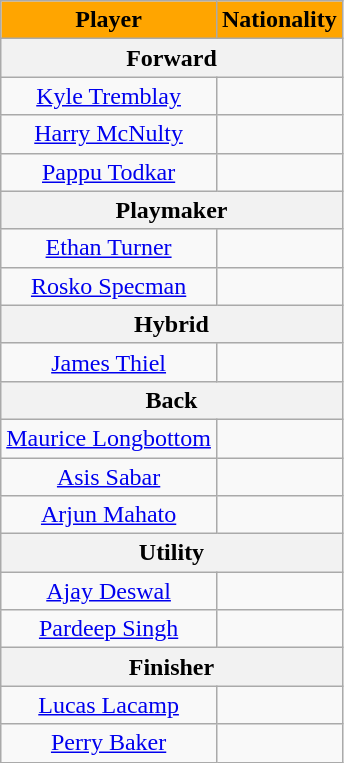<table class="wikitable" style="text-align:center;">
<tr>
<th style="background:orange; color:#000000">Player</th>
<th style="background:orange; color:#000000">Nationality</th>
</tr>
<tr>
<th colspan="2">Forward</th>
</tr>
<tr>
<td><a href='#'>Kyle Tremblay</a></td>
<td></td>
</tr>
<tr>
<td><a href='#'>Harry McNulty</a></td>
<td></td>
</tr>
<tr>
<td><a href='#'>Pappu Todkar</a></td>
<td></td>
</tr>
<tr>
<th colspan="2">Playmaker</th>
</tr>
<tr>
<td><a href='#'>Ethan Turner</a></td>
<td></td>
</tr>
<tr>
<td><a href='#'>Rosko Specman</a></td>
<td></td>
</tr>
<tr>
<th colspan="2">Hybrid</th>
</tr>
<tr>
<td><a href='#'>James Thiel</a></td>
<td></td>
</tr>
<tr>
<th colspan="2">Back</th>
</tr>
<tr>
<td><a href='#'>Maurice Longbottom</a></td>
<td></td>
</tr>
<tr>
<td><a href='#'>Asis Sabar</a></td>
<td></td>
</tr>
<tr>
<td><a href='#'>Arjun Mahato</a></td>
<td></td>
</tr>
<tr>
<th colspan="2">Utility</th>
</tr>
<tr>
<td><a href='#'>Ajay Deswal</a></td>
<td></td>
</tr>
<tr>
<td><a href='#'>Pardeep Singh</a></td>
<td></td>
</tr>
<tr>
<th colspan="2">Finisher</th>
</tr>
<tr>
<td><a href='#'>Lucas Lacamp</a></td>
<td></td>
</tr>
<tr>
<td><a href='#'>Perry Baker</a></td>
<td></td>
</tr>
</table>
